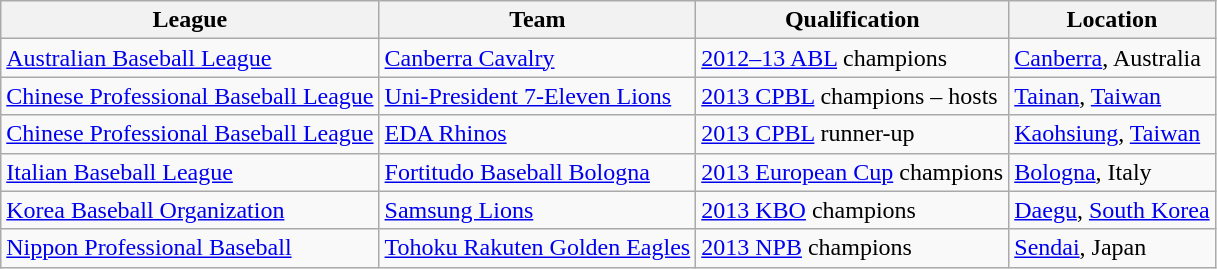<table class="wikitable">
<tr>
<th>League</th>
<th>Team</th>
<th>Qualification</th>
<th>Location</th>
</tr>
<tr>
<td><a href='#'>Australian Baseball League</a></td>
<td> <a href='#'>Canberra Cavalry</a></td>
<td><a href='#'>2012–13 ABL</a> champions</td>
<td><a href='#'>Canberra</a>, Australia</td>
</tr>
<tr>
<td><a href='#'>Chinese Professional Baseball League</a></td>
<td> <a href='#'>Uni-President 7-Eleven Lions</a></td>
<td><a href='#'>2013 CPBL</a> champions – hosts</td>
<td><a href='#'>Tainan</a>, <a href='#'>Taiwan</a></td>
</tr>
<tr>
<td><a href='#'>Chinese Professional Baseball League</a></td>
<td> <a href='#'>EDA Rhinos</a></td>
<td><a href='#'>2013 CPBL</a> runner-up</td>
<td><a href='#'>Kaohsiung</a>, <a href='#'>Taiwan</a></td>
</tr>
<tr>
<td><a href='#'>Italian Baseball League</a></td>
<td> <a href='#'>Fortitudo Baseball Bologna</a></td>
<td><a href='#'>2013 European Cup</a> champions</td>
<td><a href='#'>Bologna</a>, Italy</td>
</tr>
<tr>
<td><a href='#'>Korea Baseball Organization</a></td>
<td> <a href='#'>Samsung Lions</a></td>
<td><a href='#'>2013 KBO</a> champions</td>
<td><a href='#'>Daegu</a>, <a href='#'>South Korea</a></td>
</tr>
<tr>
<td><a href='#'>Nippon Professional Baseball</a></td>
<td> <a href='#'>Tohoku Rakuten Golden Eagles</a></td>
<td><a href='#'>2013 NPB</a> champions</td>
<td><a href='#'>Sendai</a>, Japan</td>
</tr>
</table>
